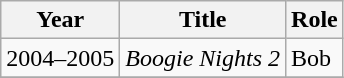<table class="wikitable">
<tr>
<th>Year</th>
<th>Title</th>
<th>Role</th>
</tr>
<tr>
<td>2004–2005</td>
<td><em>Boogie Nights 2</em></td>
<td>Bob</td>
</tr>
<tr>
</tr>
</table>
